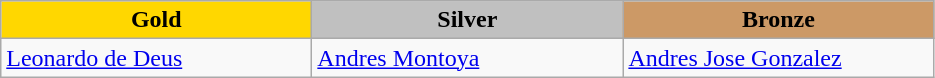<table class="wikitable" style="text-align:left">
<tr align="center">
<td width=200 bgcolor=gold><strong>Gold</strong></td>
<td width=200 bgcolor=silver><strong>Silver</strong></td>
<td width=200 bgcolor=CC9966><strong>Bronze</strong></td>
</tr>
<tr>
<td><a href='#'>Leonardo de Deus</a><br><em></em></td>
<td><a href='#'>Andres Montoya</a><br><em></em></td>
<td><a href='#'>Andres Jose Gonzalez</a><br><em></em></td>
</tr>
</table>
